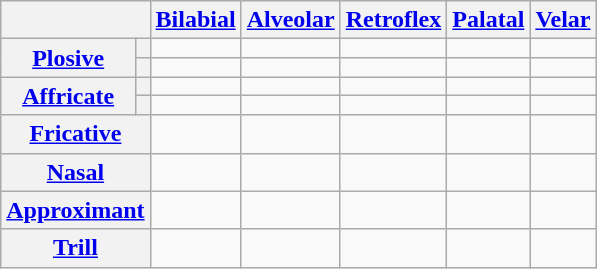<table class="wikitable" style="text-align: center">
<tr>
<th colspan=2></th>
<th><a href='#'>Bilabial</a></th>
<th><a href='#'>Alveolar</a></th>
<th><a href='#'>Retroflex</a></th>
<th><a href='#'>Palatal</a></th>
<th><a href='#'>Velar</a></th>
</tr>
<tr>
<th rowspan="2"><a href='#'>Plosive</a></th>
<th></th>
<td></td>
<td></td>
<td></td>
<td></td>
<td></td>
</tr>
<tr>
<th></th>
<td></td>
<td></td>
<td></td>
<td></td>
<td></td>
</tr>
<tr>
<th rowspan="2"><a href='#'>Affricate</a></th>
<th></th>
<td></td>
<td></td>
<td></td>
<td></td>
<td></td>
</tr>
<tr>
<th></th>
<td></td>
<td></td>
<td></td>
<td></td>
<td></td>
</tr>
<tr>
<th colspan="2"><a href='#'>Fricative</a></th>
<td></td>
<td></td>
<td></td>
<td></td>
<td></td>
</tr>
<tr>
<th colspan="2"><a href='#'>Nasal</a></th>
<td></td>
<td></td>
<td></td>
<td></td>
<td></td>
</tr>
<tr>
<th colspan="2"><a href='#'>Approximant</a></th>
<td></td>
<td></td>
<td></td>
<td></td>
<td></td>
</tr>
<tr>
<th colspan="2"><a href='#'>Trill</a></th>
<td></td>
<td></td>
<td></td>
<td></td>
<td></td>
</tr>
</table>
